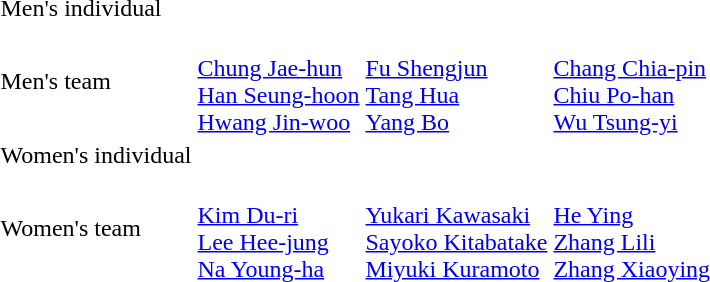<table>
<tr>
<td>Men's individual</td>
<td></td>
<td></td>
<td></td>
</tr>
<tr>
<td>Men's team</td>
<td><br><a href='#'>Chung Jae-hun</a><br><a href='#'>Han Seung-hoon</a><br><a href='#'>Hwang Jin-woo</a></td>
<td><br><a href='#'>Fu Shengjun</a><br><a href='#'>Tang Hua</a><br><a href='#'>Yang Bo</a></td>
<td><br><a href='#'>Chang Chia-pin</a><br><a href='#'>Chiu Po-han</a><br><a href='#'>Wu Tsung-yi</a></td>
</tr>
<tr>
<td>Women's individual</td>
<td></td>
<td></td>
<td></td>
</tr>
<tr>
<td>Women's team</td>
<td><br><a href='#'>Kim Du-ri</a><br><a href='#'>Lee Hee-jung</a><br><a href='#'>Na Young-ha</a></td>
<td><br><a href='#'>Yukari Kawasaki</a><br><a href='#'>Sayoko Kitabatake</a><br><a href='#'>Miyuki Kuramoto</a></td>
<td><br><a href='#'>He Ying</a><br><a href='#'>Zhang Lili</a><br><a href='#'>Zhang Xiaoying</a></td>
</tr>
</table>
